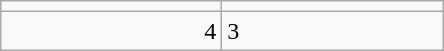<table class="wikitable">
<tr>
<td align=center width=140></td>
<td align=center width=140></td>
</tr>
<tr>
<td align=right>4</td>
<td>3</td>
</tr>
</table>
